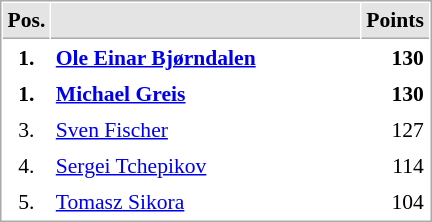<table cellspacing="1" cellpadding="3" style="border:1px solid #AAAAAA;font-size:90%">
<tr bgcolor="#E4E4E4">
<th style="border-bottom:1px solid #AAAAAA" width=10>Pos.</th>
<th style="border-bottom:1px solid #AAAAAA" width=200></th>
<th style="border-bottom:1px solid #AAAAAA" width=20>Points</th>
</tr>
<tr>
<td align="center"><strong>1.</strong></td>
<td> <strong><a href='#'>Ole Einar Bjørndalen</a></strong></td>
<td align="right"><strong>130</strong></td>
</tr>
<tr>
<td align="center"><strong>1.</strong></td>
<td> <strong><a href='#'>Michael Greis</a></strong></td>
<td align="right"><strong>130</strong></td>
</tr>
<tr>
<td align="center">3.</td>
<td> <a href='#'>Sven Fischer</a></td>
<td align="right">127</td>
</tr>
<tr>
<td align="center">4.</td>
<td> <a href='#'>Sergei Tchepikov</a></td>
<td align="right">114</td>
</tr>
<tr>
<td align="center">5.</td>
<td> <a href='#'>Tomasz Sikora</a></td>
<td align="right">104</td>
</tr>
</table>
